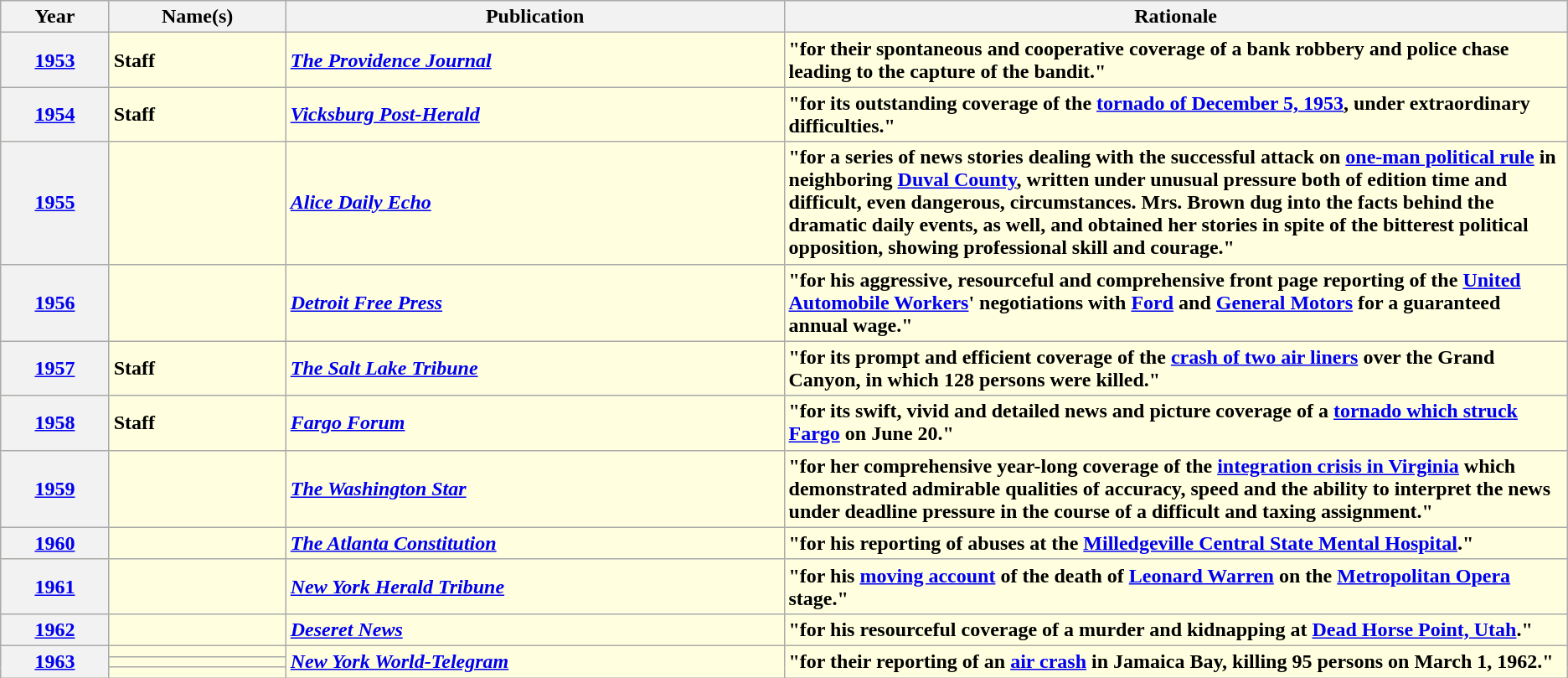<table class="wikitable sortable">
<tr style="vertical-align:bottom;">
<th>Year</th>
<th>Name(s)</th>
<th>Publication</th>
<th width=50%>Rationale</th>
</tr>
<tr style="background-color:lightyellow;">
<th><strong><a href='#'>1953</a></strong></th>
<td><strong>Staff</strong></td>
<td><strong><em><a href='#'>The Providence Journal</a></em></strong></td>
<td><strong>"for their spontaneous and cooperative coverage of a bank robbery and police chase leading to the capture of the bandit."</strong></td>
</tr>
<tr style="background-color:lightyellow;">
<th><strong><a href='#'>1954</a></strong></th>
<td><strong>Staff</strong></td>
<td><strong><em><a href='#'>Vicksburg Post-Herald</a></em></strong></td>
<td><strong>"for its outstanding coverage of the <a href='#'>tornado of December 5, 1953</a>, under extraordinary difficulties."</strong></td>
</tr>
<tr style="background-color:lightyellow;">
<th><strong><a href='#'>1955</a></strong></th>
<td><strong></strong></td>
<td><strong><em><a href='#'>Alice Daily Echo</a></em></strong></td>
<td><strong>"for a series of news stories dealing with the successful attack on <a href='#'>one-man political rule</a> in neighboring <a href='#'>Duval County</a>, written under unusual pressure both of edition time and difficult, even dangerous, circumstances. Mrs. Brown dug into the facts behind the dramatic daily events, as well, and obtained her stories in spite of the bitterest political opposition, showing professional skill and courage."</strong></td>
</tr>
<tr style="background-color:lightyellow;">
<th><strong><a href='#'>1956</a></strong></th>
<td><strong></strong></td>
<td><strong><em><a href='#'>Detroit Free Press</a></em></strong></td>
<td><strong>"for his aggressive, resourceful and comprehensive front page reporting of the <a href='#'>United Automobile Workers</a>' negotiations with <a href='#'>Ford</a> and <a href='#'>General Motors</a> for a guaranteed annual wage."</strong></td>
</tr>
<tr style="background-color:lightyellow;">
<th><strong><a href='#'>1957</a></strong></th>
<td><strong>Staff</strong></td>
<td><strong><em><a href='#'>The Salt Lake Tribune</a></em></strong></td>
<td><strong>"for its prompt and efficient coverage of the <a href='#'>crash of two air liners</a> over the Grand Canyon, in which 128 persons were killed."</strong></td>
</tr>
<tr style="background-color:lightyellow;">
<th><strong><a href='#'>1958</a></strong></th>
<td><strong>Staff</strong></td>
<td><strong><em><a href='#'>Fargo Forum</a></em></strong></td>
<td><strong>"for its swift, vivid and detailed news and picture coverage of a <a href='#'>tornado which struck Fargo</a> on June 20."</strong></td>
</tr>
<tr style="background-color:lightyellow;">
<th><strong><a href='#'>1959</a></strong></th>
<td><strong></strong></td>
<td><strong><em><a href='#'>The Washington Star</a></em></strong></td>
<td><strong>"for her comprehensive year-long coverage of the <a href='#'>integration crisis in Virginia</a> which demonstrated admirable qualities of accuracy, speed and the ability to interpret the news under deadline pressure in the course of a difficult and taxing assignment."</strong></td>
</tr>
<tr style="background-color:lightyellow;">
<th><strong><a href='#'>1960</a></strong></th>
<td><strong></strong></td>
<td><strong><em><a href='#'>The Atlanta Constitution</a></em></strong></td>
<td><strong>"for his reporting of abuses at the <a href='#'>Milledgeville Central State Mental Hospital</a>."</strong></td>
</tr>
<tr style="background-color:lightyellow;">
<th><strong><a href='#'>1961</a></strong></th>
<td><strong></strong></td>
<td><strong><em><a href='#'>New York Herald Tribune</a></em></strong></td>
<td><strong>"for his <a href='#'>moving account</a> of the death of <a href='#'>Leonard Warren</a> on the <a href='#'>Metropolitan Opera</a> stage."</strong></td>
</tr>
<tr style="background-color:lightyellow;">
<th><strong><a href='#'>1962</a></strong></th>
<td><strong></strong></td>
<td><strong><em><a href='#'>Deseret News</a></em></strong></td>
<td><strong>"for his resourceful coverage of a murder and kidnapping at <a href='#'>Dead Horse Point, Utah</a>."</strong></td>
</tr>
<tr style="background-color:lightyellow;">
<th rowspan=3><strong><a href='#'>1963</a></strong></th>
<td><strong></strong></td>
<td rowspan=3><strong><em><a href='#'>New York World-Telegram</a></em></strong></td>
<td rowspan=3><strong>"for their reporting of an <a href='#'>air crash</a> in Jamaica Bay, killing 95 persons on March 1, 1962."</strong></td>
</tr>
<tr style="background-color:lightyellow;">
<td><strong></strong></td>
</tr>
<tr style="background-color:lightyellow;">
<td><strong></strong></td>
</tr>
</table>
